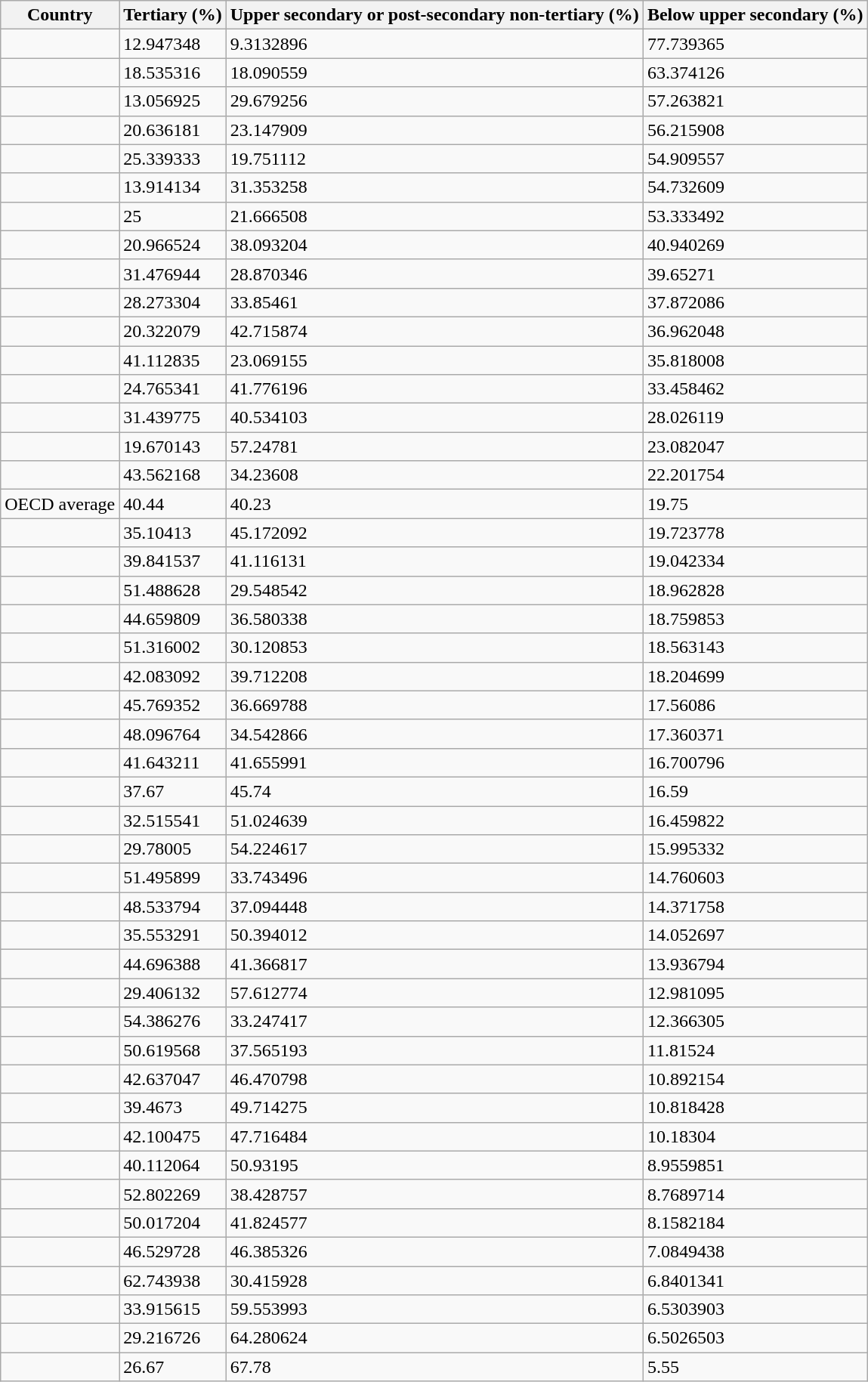<table class="wikitable sortable">
<tr>
<th>Country</th>
<th><strong>Tertiary</strong> (%)</th>
<th>Upper secondary or post-secondary non-tertiary (%)</th>
<th>Below upper secondary (%)</th>
</tr>
<tr>
<td></td>
<td>12.947348</td>
<td>9.3132896</td>
<td>77.739365</td>
</tr>
<tr>
<td></td>
<td>18.535316</td>
<td>18.090559</td>
<td>63.374126</td>
</tr>
<tr>
<td></td>
<td>13.056925</td>
<td>29.679256</td>
<td>57.263821</td>
</tr>
<tr>
<td></td>
<td>20.636181</td>
<td>23.147909</td>
<td>56.215908</td>
</tr>
<tr>
<td></td>
<td>25.339333</td>
<td>19.751112</td>
<td>54.909557</td>
</tr>
<tr>
<td></td>
<td>13.914134</td>
<td>31.353258</td>
<td>54.732609</td>
</tr>
<tr>
<td></td>
<td>25</td>
<td>21.666508</td>
<td>53.333492</td>
</tr>
<tr>
<td></td>
<td>20.966524</td>
<td>38.093204</td>
<td>40.940269</td>
</tr>
<tr>
<td></td>
<td>31.476944</td>
<td>28.870346</td>
<td>39.65271</td>
</tr>
<tr>
<td></td>
<td>28.273304</td>
<td>33.85461</td>
<td>37.872086</td>
</tr>
<tr>
<td></td>
<td>20.322079</td>
<td>42.715874</td>
<td>36.962048</td>
</tr>
<tr>
<td></td>
<td>41.112835</td>
<td>23.069155</td>
<td>35.818008</td>
</tr>
<tr>
<td></td>
<td>24.765341</td>
<td>41.776196</td>
<td>33.458462</td>
</tr>
<tr>
<td></td>
<td>31.439775</td>
<td>40.534103</td>
<td>28.026119</td>
</tr>
<tr>
<td></td>
<td>19.670143</td>
<td>57.24781</td>
<td>23.082047</td>
</tr>
<tr>
<td></td>
<td>43.562168</td>
<td>34.23608</td>
<td>22.201754</td>
</tr>
<tr>
<td>OECD average</td>
<td>40.44</td>
<td>40.23</td>
<td>19.75</td>
</tr>
<tr>
<td></td>
<td>35.10413</td>
<td>45.172092</td>
<td>19.723778</td>
</tr>
<tr>
<td></td>
<td>39.841537</td>
<td>41.116131</td>
<td>19.042334</td>
</tr>
<tr>
<td></td>
<td>51.488628</td>
<td>29.548542</td>
<td>18.962828</td>
</tr>
<tr>
<td></td>
<td>44.659809</td>
<td>36.580338</td>
<td>18.759853</td>
</tr>
<tr>
<td></td>
<td>51.316002</td>
<td>30.120853</td>
<td>18.563143</td>
</tr>
<tr>
<td></td>
<td>42.083092</td>
<td>39.712208</td>
<td>18.204699</td>
</tr>
<tr>
<td></td>
<td>45.769352</td>
<td>36.669788</td>
<td>17.56086</td>
</tr>
<tr>
<td></td>
<td>48.096764</td>
<td>34.542866</td>
<td>17.360371</td>
</tr>
<tr>
<td></td>
<td>41.643211</td>
<td>41.655991</td>
<td>16.700796</td>
</tr>
<tr>
<td></td>
<td>37.67</td>
<td>45.74</td>
<td>16.59</td>
</tr>
<tr>
<td></td>
<td>32.515541</td>
<td>51.024639</td>
<td>16.459822</td>
</tr>
<tr>
<td></td>
<td>29.78005</td>
<td>54.224617</td>
<td>15.995332</td>
</tr>
<tr>
<td></td>
<td>51.495899</td>
<td>33.743496</td>
<td>14.760603</td>
</tr>
<tr>
<td></td>
<td>48.533794</td>
<td>37.094448</td>
<td>14.371758</td>
</tr>
<tr>
<td></td>
<td>35.553291</td>
<td>50.394012</td>
<td>14.052697</td>
</tr>
<tr>
<td></td>
<td>44.696388</td>
<td>41.366817</td>
<td>13.936794</td>
</tr>
<tr>
<td></td>
<td>29.406132</td>
<td>57.612774</td>
<td>12.981095</td>
</tr>
<tr>
<td></td>
<td>54.386276</td>
<td>33.247417</td>
<td>12.366305</td>
</tr>
<tr>
<td></td>
<td>50.619568</td>
<td>37.565193</td>
<td>11.81524</td>
</tr>
<tr>
<td></td>
<td>42.637047</td>
<td>46.470798</td>
<td>10.892154</td>
</tr>
<tr>
<td></td>
<td>39.4673</td>
<td>49.714275</td>
<td>10.818428</td>
</tr>
<tr>
<td></td>
<td>42.100475</td>
<td>47.716484</td>
<td>10.18304</td>
</tr>
<tr>
<td></td>
<td>40.112064</td>
<td>50.93195</td>
<td>8.9559851</td>
</tr>
<tr>
<td></td>
<td>52.802269</td>
<td>38.428757</td>
<td>8.7689714</td>
</tr>
<tr>
<td></td>
<td>50.017204</td>
<td>41.824577</td>
<td>8.1582184</td>
</tr>
<tr>
<td></td>
<td>46.529728</td>
<td>46.385326</td>
<td>7.0849438</td>
</tr>
<tr>
<td></td>
<td>62.743938</td>
<td>30.415928</td>
<td>6.8401341</td>
</tr>
<tr>
<td></td>
<td>33.915615</td>
<td>59.553993</td>
<td>6.5303903</td>
</tr>
<tr>
<td></td>
<td>29.216726</td>
<td>64.280624</td>
<td>6.5026503</td>
</tr>
<tr>
<td></td>
<td>26.67</td>
<td>67.78</td>
<td>5.55</td>
</tr>
</table>
